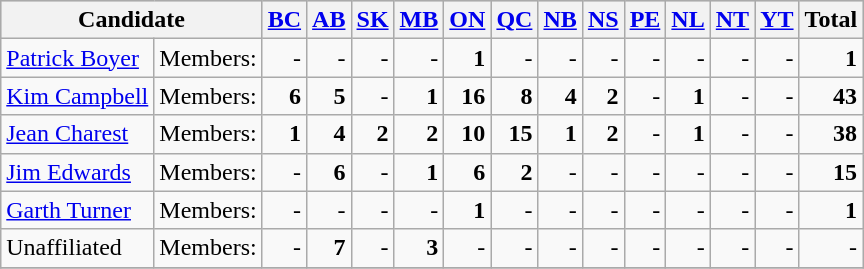<table class="wikitable" style="border-collapse: collapse">
<tr bgcolor=CCCCCC>
<th align="left" colspan="2">Candidate</th>
<th align="center"><a href='#'>BC</a></th>
<th align="center"><a href='#'>AB</a></th>
<th align="center"><a href='#'>SK</a></th>
<th align="center"><a href='#'>MB</a></th>
<th align="center"><a href='#'>ON</a></th>
<th align="center"><a href='#'>QC</a></th>
<th align="center"><a href='#'>NB</a></th>
<th align="center"><a href='#'>NS</a></th>
<th align="center"><a href='#'>PE</a></th>
<th align="center"><a href='#'>NL</a></th>
<th align="center"><a href='#'>NT</a></th>
<th align="center"><a href='#'>YT</a></th>
<th align="center">Total</th>
</tr>
<tr>
<td rowspan="1"><a href='#'>Patrick Boyer</a></td>
<td>Members:</td>
<td align="right">- </td>
<td align="right">- </td>
<td align="right">- </td>
<td align="right">- </td>
<td align="right"><strong>1</strong> </td>
<td align="right">- </td>
<td align="right">- </td>
<td align="right">- </td>
<td align="right">- </td>
<td align="right">- </td>
<td align="right">- </td>
<td align="right">- </td>
<td align="right"><strong>1</strong> </td>
</tr>
<tr>
<td rowspan="1"><a href='#'>Kim Campbell</a></td>
<td>Members:</td>
<td align="right"><strong>6</strong> </td>
<td align="right"><strong>5</strong> </td>
<td align="right">- </td>
<td align="right"><strong>1</strong> </td>
<td align="right"><strong>16</strong> </td>
<td align="right"><strong>8</strong> </td>
<td align="right"><strong>4</strong> </td>
<td align="right"><strong>2</strong> </td>
<td align="right">- </td>
<td align="right"><strong>1</strong> </td>
<td align="right">- </td>
<td align="right">- </td>
<td align="right"><strong>43</strong> </td>
</tr>
<tr>
<td rowspan="1"><a href='#'>Jean Charest</a></td>
<td>Members:</td>
<td align="right"><strong>1</strong> </td>
<td align="right"><strong>4</strong> </td>
<td align="right"><strong>2</strong> </td>
<td align="right"><strong>2</strong> </td>
<td align="right"><strong>10</strong> </td>
<td align="right"><strong>15</strong> </td>
<td align="right"><strong>1</strong> </td>
<td align="right"><strong>2</strong> </td>
<td align="right">- </td>
<td align="right"><strong>1</strong> </td>
<td align="right">- </td>
<td align="right">- </td>
<td align="right"><strong>38</strong> </td>
</tr>
<tr>
<td rowspan="1"><a href='#'>Jim Edwards</a></td>
<td>Members:</td>
<td align="right">- </td>
<td align="right"><strong>6</strong> </td>
<td align="right">- </td>
<td align="right"><strong>1</strong> </td>
<td align="right"><strong>6</strong> </td>
<td align="right"><strong>2</strong> </td>
<td align="right">- </td>
<td align="right">- </td>
<td align="right">- </td>
<td align="right">- </td>
<td align="right">- </td>
<td align="right">- </td>
<td align="right"><strong>15</strong> </td>
</tr>
<tr>
<td rowspan="1"><a href='#'>Garth Turner</a></td>
<td>Members:</td>
<td align="right">- </td>
<td align="right">- </td>
<td align="right">- </td>
<td align="right">- </td>
<td align="right"><strong>1</strong> </td>
<td align="right">- </td>
<td align="right">- </td>
<td align="right">- </td>
<td align="right">- </td>
<td align="right">- </td>
<td align="right">- </td>
<td align="right">- </td>
<td align="right"><strong>1</strong> </td>
</tr>
<tr>
<td rowspan="1">Unaffiliated</td>
<td>Members:</td>
<td align="right">- </td>
<td align="right"><strong>7</strong> </td>
<td align="right">- </td>
<td align="right"><strong>3</strong> </td>
<td align="right">- </td>
<td align="right">- </td>
<td align="right">- </td>
<td align="right">- </td>
<td align="right">- </td>
<td align="right">- </td>
<td align="right">- </td>
<td align="right">- </td>
<td align="right">- </td>
</tr>
<tr>
</tr>
</table>
